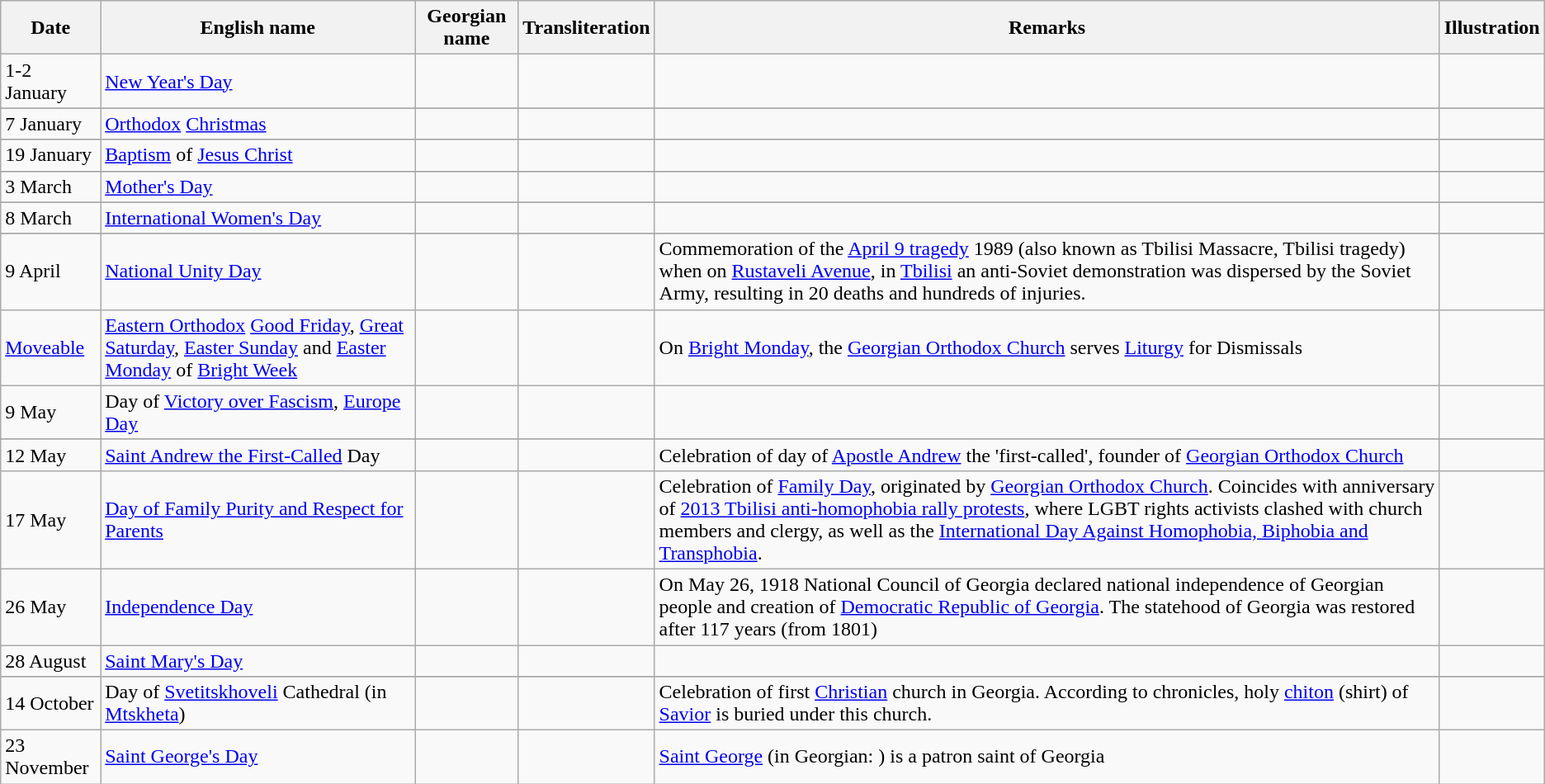<table class="wikitable">
<tr style=background:#efefef;>
<th>Date</th>
<th>English name</th>
<th>Georgian name</th>
<th>Transliteration</th>
<th>Remarks</th>
<th>Illustration</th>
</tr>
<tr>
<td>1-2 January</td>
<td><a href='#'>New Year's Day</a></td>
<td></td>
<td></td>
<td></td>
<td></td>
</tr>
<tr>
</tr>
<tr>
<td>7 January</td>
<td><a href='#'>Orthodox</a> <a href='#'>Christmas</a></td>
<td></td>
<td></td>
<td></td>
<td></td>
</tr>
<tr>
</tr>
<tr>
<td>19 January</td>
<td><a href='#'>Baptism</a> of <a href='#'>Jesus Christ</a></td>
<td></td>
<td></td>
<td></td>
<td></td>
</tr>
<tr>
</tr>
<tr>
<td>3 March</td>
<td><a href='#'>Mother's Day</a></td>
<td></td>
<td></td>
<td></td>
<td></td>
</tr>
<tr>
</tr>
<tr>
<td>8 March</td>
<td><a href='#'>International Women's Day</a></td>
<td></td>
<td></td>
<td></td>
<td></td>
</tr>
<tr>
</tr>
<tr>
<td>9 April</td>
<td><a href='#'>National Unity Day</a></td>
<td></td>
<td></td>
<td>Commemoration of the <a href='#'>April 9 tragedy</a> 1989 (also known as Tbilisi Massacre, Tbilisi tragedy) when on <a href='#'>Rustaveli Avenue</a>, in <a href='#'>Tbilisi</a> an anti-Soviet demonstration was dispersed by the Soviet Army, resulting in 20 deaths and hundreds of injuries.</td>
<td></td>
</tr>
<tr>
<td><a href='#'>Moveable</a></td>
<td><a href='#'>Eastern Orthodox</a> <a href='#'>Good Friday</a>, <a href='#'>Great Saturday</a>, <a href='#'>Easter Sunday</a> and <a href='#'>Easter Monday</a> of <a href='#'>Bright Week</a></td>
<td></td>
<td></td>
<td>On <a href='#'>Bright Monday</a>, the <a href='#'>Georgian Orthodox Church</a> serves <a href='#'>Liturgy</a> for Dismissals</td>
<td></td>
</tr>
<tr>
<td>9 May</td>
<td>Day of <a href='#'>Victory over Fascism</a>, <a href='#'>Europe Day</a></td>
<td></td>
<td></td>
<td></td>
<td></td>
</tr>
<tr>
</tr>
<tr>
<td>12 May</td>
<td><a href='#'>Saint Andrew the First-Called</a> Day</td>
<td></td>
<td></td>
<td>Celebration of day of <a href='#'>Apostle Andrew</a> the 'first-called', founder of <a href='#'>Georgian Orthodox Church</a></td>
<td></td>
</tr>
<tr>
<td>17 May</td>
<td><a href='#'>Day of Family Purity and Respect for Parents</a></td>
<td></td>
<td></td>
<td>Celebration of <a href='#'>Family Day</a>, originated by <a href='#'>Georgian Orthodox Church</a>. Coincides with anniversary of <a href='#'>2013 Tbilisi anti-homophobia rally protests</a>, where LGBT rights activists clashed with church members and clergy, as well as the <a href='#'>International Day Against Homophobia, Biphobia and Transphobia</a>.</td>
<td></td>
</tr>
<tr>
<td>26 May</td>
<td><a href='#'>Independence Day</a></td>
<td></td>
<td></td>
<td>On May 26, 1918 National Council of Georgia declared national independence of Georgian people and creation of <a href='#'>Democratic Republic of Georgia</a>. The statehood of Georgia was restored after 117 years (from 1801)</td>
<td></td>
</tr>
<tr>
<td>28 August</td>
<td><a href='#'>Saint Mary's Day</a></td>
<td></td>
<td></td>
<td></td>
<td></td>
</tr>
<tr>
</tr>
<tr>
<td>14 October</td>
<td>Day of <a href='#'>Svetitskhoveli</a> Cathedral (in <a href='#'>Mtskheta</a>)</td>
<td></td>
<td></td>
<td>Celebration of first <a href='#'>Christian</a> church in Georgia. According to chronicles, holy <a href='#'>chiton</a> (shirt) of <a href='#'>Savior</a> is buried under this church.</td>
<td></td>
</tr>
<tr>
<td>23 November</td>
<td><a href='#'>Saint George's Day</a></td>
<td></td>
<td></td>
<td><a href='#'>Saint George</a> (in Georgian:  ) is a patron saint of Georgia</td>
<td></td>
</tr>
</table>
